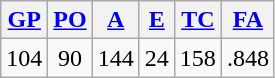<table class="wikitable">
<tr>
<th><a href='#'>GP</a></th>
<th><a href='#'>PO</a></th>
<th><a href='#'>A</a></th>
<th><a href='#'>E</a></th>
<th><a href='#'>TC</a></th>
<th><a href='#'>FA</a></th>
</tr>
<tr align=center>
<td>104</td>
<td>90</td>
<td>144</td>
<td>24</td>
<td>158</td>
<td>.848</td>
</tr>
</table>
